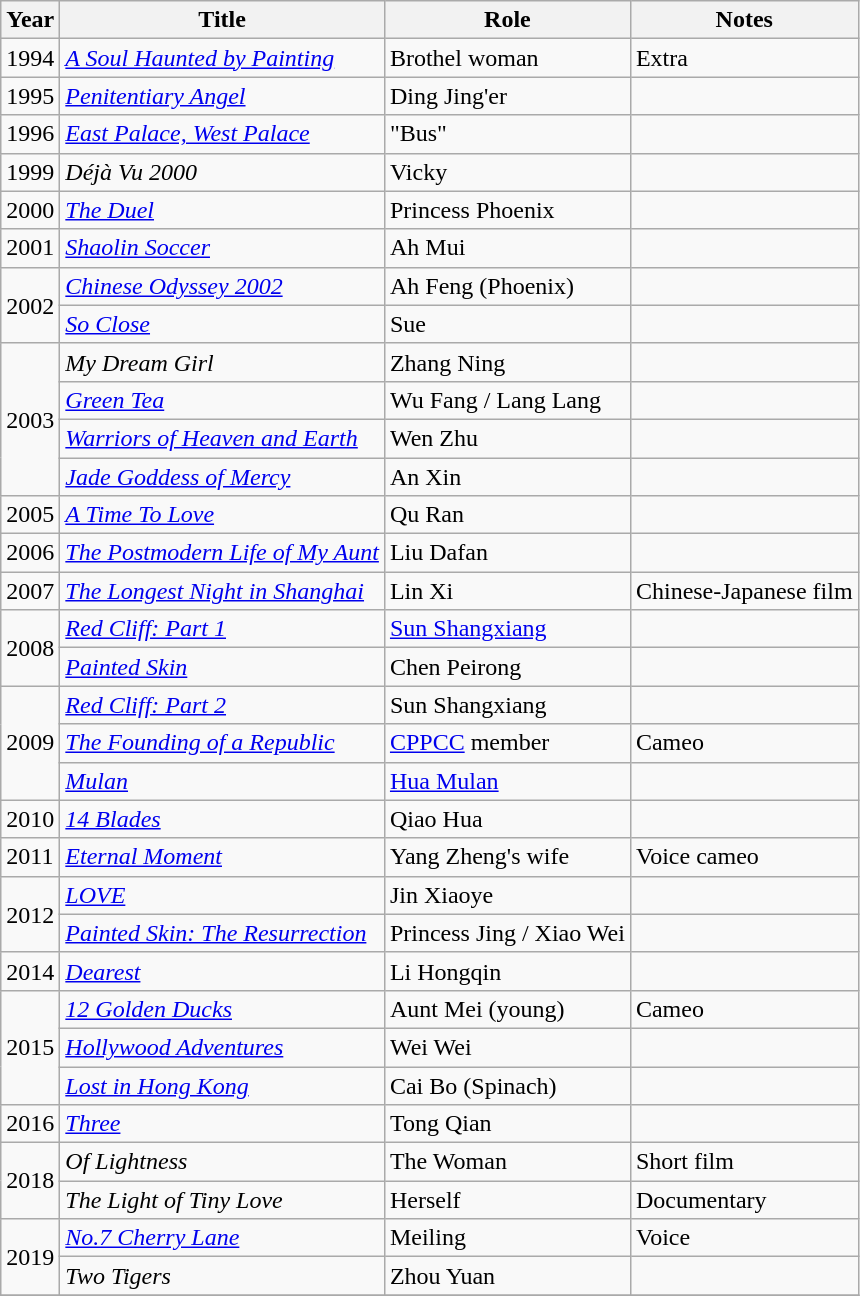<table class="wikitable sortable">
<tr>
<th>Year</th>
<th>Title</th>
<th>Role</th>
<th scope="col" class="unsortable">Notes</th>
</tr>
<tr>
<td>1994</td>
<td><em><a href='#'>A Soul Haunted by Painting</a></em></td>
<td>Brothel woman</td>
<td>Extra</td>
</tr>
<tr>
<td>1995</td>
<td><em><a href='#'>Penitentiary Angel</a></em></td>
<td>Ding Jing'er</td>
<td></td>
</tr>
<tr>
<td>1996</td>
<td><em><a href='#'>East Palace, West Palace</a></em></td>
<td>"Bus"</td>
<td></td>
</tr>
<tr>
<td>1999</td>
<td><em>Déjà Vu 2000</em></td>
<td>Vicky</td>
<td></td>
</tr>
<tr>
<td>2000</td>
<td><em><a href='#'>The Duel</a></em></td>
<td>Princess Phoenix</td>
<td></td>
</tr>
<tr>
<td>2001</td>
<td><em><a href='#'>Shaolin Soccer</a></em></td>
<td>Ah Mui</td>
<td></td>
</tr>
<tr>
<td rowspan="2">2002</td>
<td><em><a href='#'>Chinese Odyssey 2002</a></em></td>
<td>Ah Feng (Phoenix)</td>
<td></td>
</tr>
<tr>
<td><em><a href='#'>So Close</a></em></td>
<td>Sue</td>
<td></td>
</tr>
<tr>
<td rowspan="4">2003</td>
<td><em>My Dream Girl</em></td>
<td>Zhang Ning</td>
<td></td>
</tr>
<tr>
<td><em><a href='#'>Green Tea</a></em></td>
<td>Wu Fang / Lang Lang</td>
<td></td>
</tr>
<tr>
<td><em><a href='#'>Warriors of Heaven and Earth</a></em></td>
<td>Wen Zhu</td>
<td></td>
</tr>
<tr>
<td><em><a href='#'>Jade Goddess of Mercy</a></em></td>
<td>An Xin</td>
<td></td>
</tr>
<tr>
<td>2005</td>
<td><em><a href='#'>A Time To Love</a></em></td>
<td>Qu Ran</td>
<td></td>
</tr>
<tr>
<td>2006</td>
<td><em><a href='#'>The Postmodern Life of My Aunt</a></em></td>
<td>Liu Dafan</td>
<td></td>
</tr>
<tr>
<td>2007</td>
<td><em><a href='#'>The Longest Night in Shanghai</a></em></td>
<td>Lin Xi</td>
<td>Chinese-Japanese film</td>
</tr>
<tr>
<td rowspan="2">2008</td>
<td><em><a href='#'>Red Cliff: Part 1</a></em></td>
<td><a href='#'>Sun Shangxiang</a></td>
<td></td>
</tr>
<tr>
<td><em><a href='#'>Painted Skin</a></em></td>
<td>Chen Peirong</td>
<td></td>
</tr>
<tr>
<td rowspan="3">2009</td>
<td><em><a href='#'>Red Cliff: Part 2</a></em></td>
<td>Sun Shangxiang</td>
<td></td>
</tr>
<tr>
<td><em><a href='#'>The Founding of a Republic</a></em></td>
<td><a href='#'>CPPCC</a> member</td>
<td>Cameo</td>
</tr>
<tr>
<td><em><a href='#'>Mulan</a></em></td>
<td><a href='#'>Hua Mulan</a></td>
<td></td>
</tr>
<tr>
<td>2010</td>
<td><em><a href='#'>14 Blades</a></em></td>
<td>Qiao Hua</td>
<td></td>
</tr>
<tr>
<td rowspan="1">2011</td>
<td><em><a href='#'>Eternal Moment</a></em></td>
<td>Yang Zheng's wife</td>
<td>Voice cameo</td>
</tr>
<tr>
<td rowspan="2">2012</td>
<td><em><a href='#'>LOVE</a></em></td>
<td>Jin Xiaoye</td>
<td></td>
</tr>
<tr>
<td><em><a href='#'>Painted Skin: The Resurrection</a></em></td>
<td>Princess Jing / Xiao Wei</td>
<td></td>
</tr>
<tr>
<td rowspan="1">2014</td>
<td><em><a href='#'>Dearest</a></em></td>
<td>Li Hongqin</td>
<td></td>
</tr>
<tr>
<td rowspan="3">2015</td>
<td><em><a href='#'>12 Golden Ducks</a></em></td>
<td>Aunt Mei (young)</td>
<td>Cameo</td>
</tr>
<tr>
<td><em><a href='#'>Hollywood Adventures</a></em></td>
<td>Wei Wei</td>
<td></td>
</tr>
<tr>
<td><em><a href='#'>Lost in Hong Kong</a></em></td>
<td>Cai Bo (Spinach)</td>
<td></td>
</tr>
<tr>
<td>2016</td>
<td><em><a href='#'>Three</a></em></td>
<td>Tong Qian</td>
<td></td>
</tr>
<tr>
<td rowspan="2">2018</td>
<td><em>Of Lightness</em></td>
<td>The Woman</td>
<td>Short film</td>
</tr>
<tr>
<td><em>The Light of Tiny Love</em></td>
<td>Herself</td>
<td>Documentary</td>
</tr>
<tr>
<td rowspan="2">2019</td>
<td><em><a href='#'>No.7 Cherry Lane</a></em></td>
<td>Meiling</td>
<td>Voice</td>
</tr>
<tr>
<td><em>Two Tigers</em></td>
<td>Zhou Yuan</td>
<td></td>
</tr>
<tr>
</tr>
</table>
